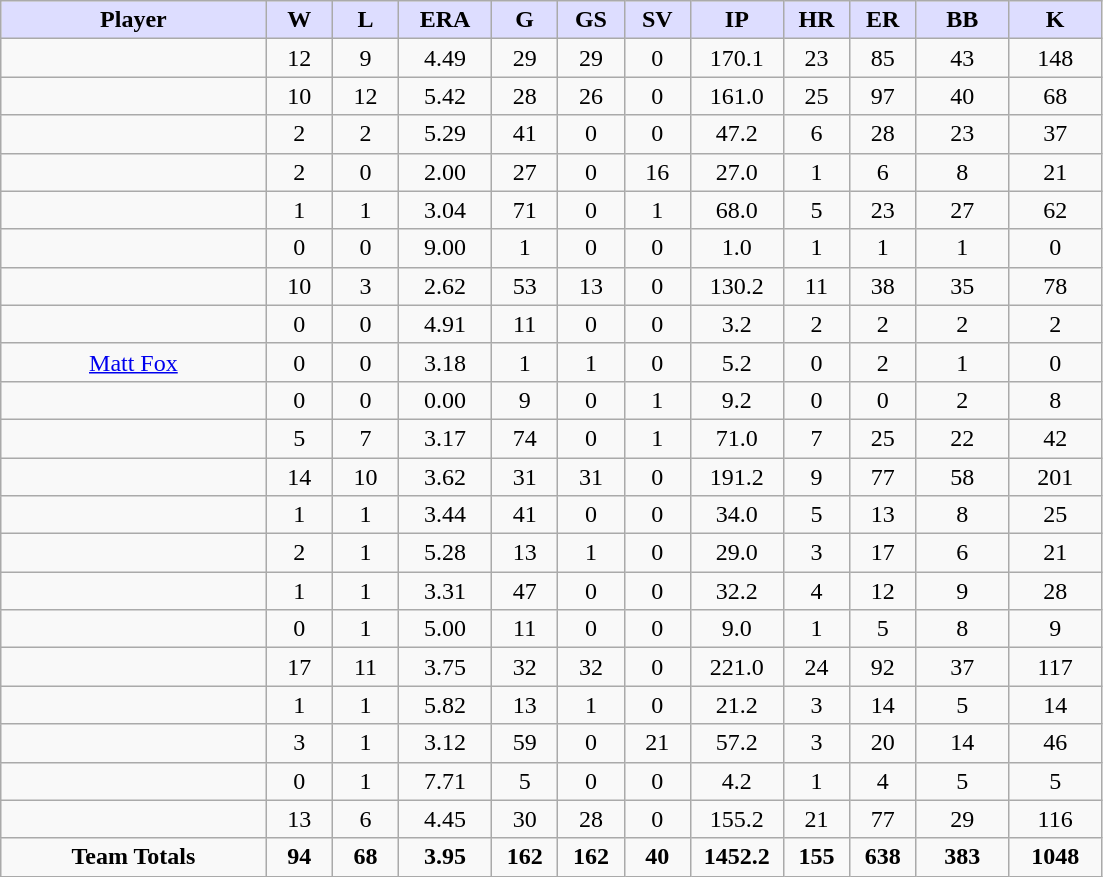<table class="wikitable">
<tr>
<th style="background:#ddf; width:20%;">Player</th>
<th style="background:#ddf; width:5%;">W</th>
<th style="background:#ddf; width:5%;">L</th>
<th style="background:#ddf; width:7%;">ERA</th>
<th style="background:#ddf; width:5%;">G</th>
<th style="background:#ddf; width:5%;">GS</th>
<th style="background:#ddf; width:5%;">SV</th>
<th style="background:#ddf; width:7%;">IP</th>
<th style="background:#ddf; width:5%;">HR</th>
<th style="background:#ddf; width:5%;">ER</th>
<th style="background:#ddf; width:7%;">BB</th>
<th style="background:#ddf; width:7%;">K</th>
</tr>
<tr style="text-align:center;">
<td></td>
<td>12</td>
<td>9</td>
<td>4.49</td>
<td>29</td>
<td>29</td>
<td>0</td>
<td>170.1</td>
<td>23</td>
<td>85</td>
<td>43</td>
<td>148</td>
</tr>
<tr style="text-align:center;">
<td></td>
<td>10</td>
<td>12</td>
<td>5.42</td>
<td>28</td>
<td>26</td>
<td>0</td>
<td>161.0</td>
<td>25</td>
<td>97</td>
<td>40</td>
<td>68</td>
</tr>
<tr style="text-align:center;">
<td></td>
<td>2</td>
<td>2</td>
<td>5.29</td>
<td>41</td>
<td>0</td>
<td>0</td>
<td>47.2</td>
<td>6</td>
<td>28</td>
<td>23</td>
<td>37</td>
</tr>
<tr style="text-align:center;">
<td></td>
<td>2</td>
<td>0</td>
<td>2.00</td>
<td>27</td>
<td>0</td>
<td>16</td>
<td>27.0</td>
<td>1</td>
<td>6</td>
<td>8</td>
<td>21</td>
</tr>
<tr style="text-align:center;">
<td></td>
<td>1</td>
<td>1</td>
<td>3.04</td>
<td>71</td>
<td>0</td>
<td>1</td>
<td>68.0</td>
<td>5</td>
<td>23</td>
<td>27</td>
<td>62</td>
</tr>
<tr style="text-align:center;">
<td></td>
<td>0</td>
<td>0</td>
<td>9.00</td>
<td>1</td>
<td>0</td>
<td>0</td>
<td>1.0</td>
<td>1</td>
<td>1</td>
<td>1</td>
<td>0</td>
</tr>
<tr style="text-align:center;">
<td></td>
<td>10</td>
<td>3</td>
<td>2.62</td>
<td>53</td>
<td>13</td>
<td>0</td>
<td>130.2</td>
<td>11</td>
<td>38</td>
<td>35</td>
<td>78</td>
</tr>
<tr style="text-align:center;">
<td></td>
<td>0</td>
<td>0</td>
<td>4.91</td>
<td>11</td>
<td>0</td>
<td>0</td>
<td>3.2</td>
<td>2</td>
<td>2</td>
<td>2</td>
<td>2</td>
</tr>
<tr style="text-align:center;">
<td><a href='#'>Matt Fox</a></td>
<td>0</td>
<td>0</td>
<td>3.18</td>
<td>1</td>
<td>1</td>
<td>0</td>
<td>5.2</td>
<td>0</td>
<td>2</td>
<td>1</td>
<td>0</td>
</tr>
<tr align=center>
<td></td>
<td>0</td>
<td>0</td>
<td>0.00</td>
<td>9</td>
<td>0</td>
<td>1</td>
<td>9.2</td>
<td>0</td>
<td>0</td>
<td>2</td>
<td>8</td>
</tr>
<tr style="text-align:center;">
<td></td>
<td>5</td>
<td>7</td>
<td>3.17</td>
<td>74</td>
<td>0</td>
<td>1</td>
<td>71.0</td>
<td>7</td>
<td>25</td>
<td>22</td>
<td>42</td>
</tr>
<tr style="text-align:center;">
<td></td>
<td>14</td>
<td>10</td>
<td>3.62</td>
<td>31</td>
<td>31</td>
<td>0</td>
<td>191.2</td>
<td>9</td>
<td>77</td>
<td>58</td>
<td>201</td>
</tr>
<tr style="text-align:center;">
<td></td>
<td>1</td>
<td>1</td>
<td>3.44</td>
<td>41</td>
<td>0</td>
<td>0</td>
<td>34.0</td>
<td>5</td>
<td>13</td>
<td>8</td>
<td>25</td>
</tr>
<tr style="text-align:center;">
<td></td>
<td>2</td>
<td>1</td>
<td>5.28</td>
<td>13</td>
<td>1</td>
<td>0</td>
<td>29.0</td>
<td>3</td>
<td>17</td>
<td>6</td>
<td>21</td>
</tr>
<tr style="text-align:center;">
<td></td>
<td>1</td>
<td>1</td>
<td>3.31</td>
<td>47</td>
<td>0</td>
<td>0</td>
<td>32.2</td>
<td>4</td>
<td>12</td>
<td>9</td>
<td>28</td>
</tr>
<tr style="text-align:center;">
<td></td>
<td>0</td>
<td>1</td>
<td>5.00</td>
<td>11</td>
<td>0</td>
<td>0</td>
<td>9.0</td>
<td>1</td>
<td>5</td>
<td>8</td>
<td>9</td>
</tr>
<tr style="text-align:center;">
<td></td>
<td>17</td>
<td>11</td>
<td>3.75</td>
<td>32</td>
<td>32</td>
<td>0</td>
<td>221.0</td>
<td>24</td>
<td>92</td>
<td>37</td>
<td>117</td>
</tr>
<tr style="text-align:center;">
<td></td>
<td>1</td>
<td>1</td>
<td>5.82</td>
<td>13</td>
<td>1</td>
<td>0</td>
<td>21.2</td>
<td>3</td>
<td>14</td>
<td>5</td>
<td>14</td>
</tr>
<tr style="text-align:center;">
<td></td>
<td>3</td>
<td>1</td>
<td>3.12</td>
<td>59</td>
<td>0</td>
<td>21</td>
<td>57.2</td>
<td>3</td>
<td>20</td>
<td>14</td>
<td>46</td>
</tr>
<tr style="text-align:center;">
<td></td>
<td>0</td>
<td>1</td>
<td>7.71</td>
<td>5</td>
<td>0</td>
<td>0</td>
<td>4.2</td>
<td>1</td>
<td>4</td>
<td>5</td>
<td>5</td>
</tr>
<tr style="text-align:center;">
<td></td>
<td>13</td>
<td>6</td>
<td>4.45</td>
<td>30</td>
<td>28</td>
<td>0</td>
<td>155.2</td>
<td>21</td>
<td>77</td>
<td>29</td>
<td>116</td>
</tr>
<tr style="text-align:center;">
<td><strong>Team Totals</strong></td>
<td><strong>94</strong></td>
<td><strong>68</strong></td>
<td><strong>3.95</strong></td>
<td><strong>162</strong></td>
<td><strong>162</strong></td>
<td><strong>40</strong></td>
<td><strong>1452.2</strong></td>
<td><strong>155</strong></td>
<td><strong>638</strong></td>
<td><strong>383</strong></td>
<td><strong>1048</strong></td>
</tr>
</table>
